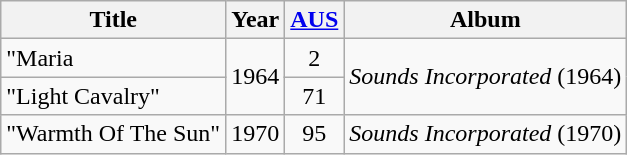<table class="wikitable">
<tr>
<th>Title</th>
<th>Year</th>
<th><a href='#'>AUS</a><br></th>
<th>Album</th>
</tr>
<tr>
<td>"Maria</td>
<td rowspan="2">1964</td>
<td align="center">2</td>
<td rowspan="2" align="center"><em>Sounds Incorporated</em> (1964)</td>
</tr>
<tr>
<td>"Light Cavalry"</td>
<td align="center">71</td>
</tr>
<tr>
<td>"Warmth Of The Sun"</td>
<td>1970</td>
<td align="center">95</td>
<td align="center"><em>Sounds Incorporated</em> (1970)</td>
</tr>
</table>
